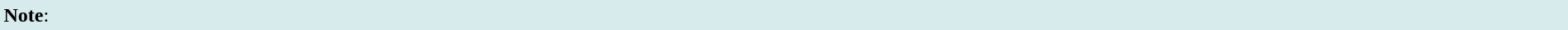<table style="background:#d7ebed; width:100%;">
<tr>
<td><strong>Note</strong>:</td>
</tr>
</table>
